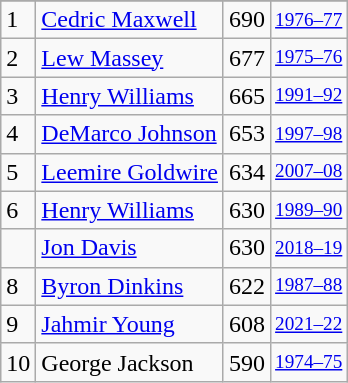<table class="wikitable">
<tr>
</tr>
<tr>
<td>1</td>
<td><a href='#'>Cedric Maxwell</a></td>
<td>690</td>
<td style="font-size:80%;"><a href='#'>1976–77</a></td>
</tr>
<tr>
<td>2</td>
<td><a href='#'>Lew Massey</a></td>
<td>677</td>
<td style="font-size:80%;"><a href='#'>1975–76</a></td>
</tr>
<tr>
<td>3</td>
<td><a href='#'>Henry Williams</a></td>
<td>665</td>
<td style="font-size:80%;"><a href='#'>1991–92</a></td>
</tr>
<tr>
<td>4</td>
<td><a href='#'>DeMarco Johnson</a></td>
<td>653</td>
<td style="font-size:80%;"><a href='#'>1997–98</a></td>
</tr>
<tr>
<td>5</td>
<td><a href='#'>Leemire Goldwire</a></td>
<td>634</td>
<td style="font-size:80%;"><a href='#'>2007–08</a></td>
</tr>
<tr>
<td>6</td>
<td><a href='#'>Henry Williams</a></td>
<td>630</td>
<td style="font-size:80%;"><a href='#'>1989–90</a></td>
</tr>
<tr>
<td></td>
<td><a href='#'>Jon Davis</a></td>
<td>630</td>
<td style="font-size:80%;"><a href='#'>2018–19</a></td>
</tr>
<tr>
<td>8</td>
<td><a href='#'>Byron Dinkins</a></td>
<td>622</td>
<td style="font-size:80%;"><a href='#'>1987–88</a></td>
</tr>
<tr>
<td>9</td>
<td><a href='#'>Jahmir Young</a></td>
<td>608</td>
<td style="font-size:80%;"><a href='#'>2021–22</a></td>
</tr>
<tr>
<td>10</td>
<td>George Jackson</td>
<td>590</td>
<td style="font-size:80%;"><a href='#'>1974–75</a></td>
</tr>
</table>
